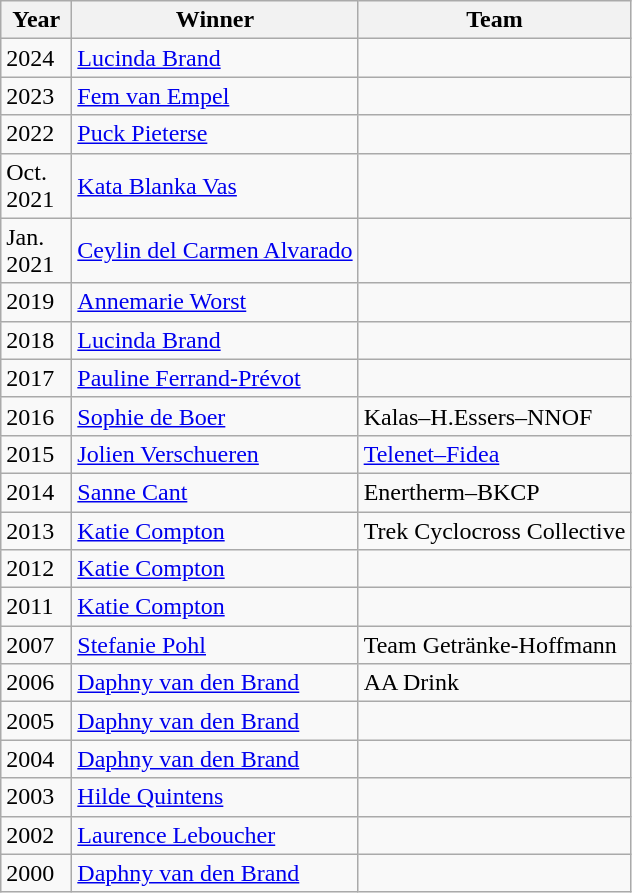<table class="wikitable">
<tr>
<th width="40em">Year</th>
<th>Winner</th>
<th>Team</th>
</tr>
<tr>
<td>2024</td>
<td> <a href='#'>Lucinda Brand</a></td>
<td></td>
</tr>
<tr>
<td>2023</td>
<td> <a href='#'>Fem van Empel</a></td>
<td></td>
</tr>
<tr>
<td>2022</td>
<td> <a href='#'>Puck Pieterse</a></td>
<td></td>
</tr>
<tr>
<td>Oct. 2021</td>
<td> <a href='#'>Kata Blanka Vas</a></td>
<td></td>
</tr>
<tr>
<td>Jan. 2021</td>
<td> <a href='#'>Ceylin del Carmen Alvarado</a></td>
<td></td>
</tr>
<tr>
<td>2019</td>
<td> <a href='#'>Annemarie Worst</a></td>
<td></td>
</tr>
<tr>
<td>2018</td>
<td> <a href='#'>Lucinda Brand</a></td>
<td></td>
</tr>
<tr>
<td>2017</td>
<td> <a href='#'>Pauline Ferrand-Prévot</a></td>
<td></td>
</tr>
<tr>
<td>2016</td>
<td> <a href='#'>Sophie de Boer</a></td>
<td>Kalas–H.Essers–NNOF</td>
</tr>
<tr>
<td>2015</td>
<td> <a href='#'>Jolien Verschueren</a></td>
<td><a href='#'>Telenet–Fidea</a></td>
</tr>
<tr>
<td>2014</td>
<td> <a href='#'>Sanne Cant</a></td>
<td>Enertherm–BKCP</td>
</tr>
<tr>
<td>2013</td>
<td> <a href='#'>Katie Compton</a></td>
<td>Trek Cyclocross Collective</td>
</tr>
<tr>
<td>2012</td>
<td> <a href='#'>Katie Compton</a></td>
<td></td>
</tr>
<tr>
<td>2011</td>
<td> <a href='#'>Katie Compton</a></td>
<td></td>
</tr>
<tr>
<td>2007</td>
<td> <a href='#'>Stefanie Pohl</a></td>
<td>Team Getränke-Hoffmann</td>
</tr>
<tr>
<td>2006</td>
<td> <a href='#'>Daphny van den Brand</a></td>
<td>AA Drink</td>
</tr>
<tr>
<td>2005</td>
<td> <a href='#'>Daphny van den Brand</a></td>
<td></td>
</tr>
<tr>
<td>2004</td>
<td> <a href='#'>Daphny van den Brand</a></td>
<td></td>
</tr>
<tr>
<td>2003</td>
<td> <a href='#'>Hilde Quintens</a></td>
<td></td>
</tr>
<tr>
<td>2002</td>
<td> <a href='#'>Laurence Leboucher</a></td>
<td></td>
</tr>
<tr>
<td>2000</td>
<td> <a href='#'>Daphny van den Brand</a></td>
<td></td>
</tr>
</table>
